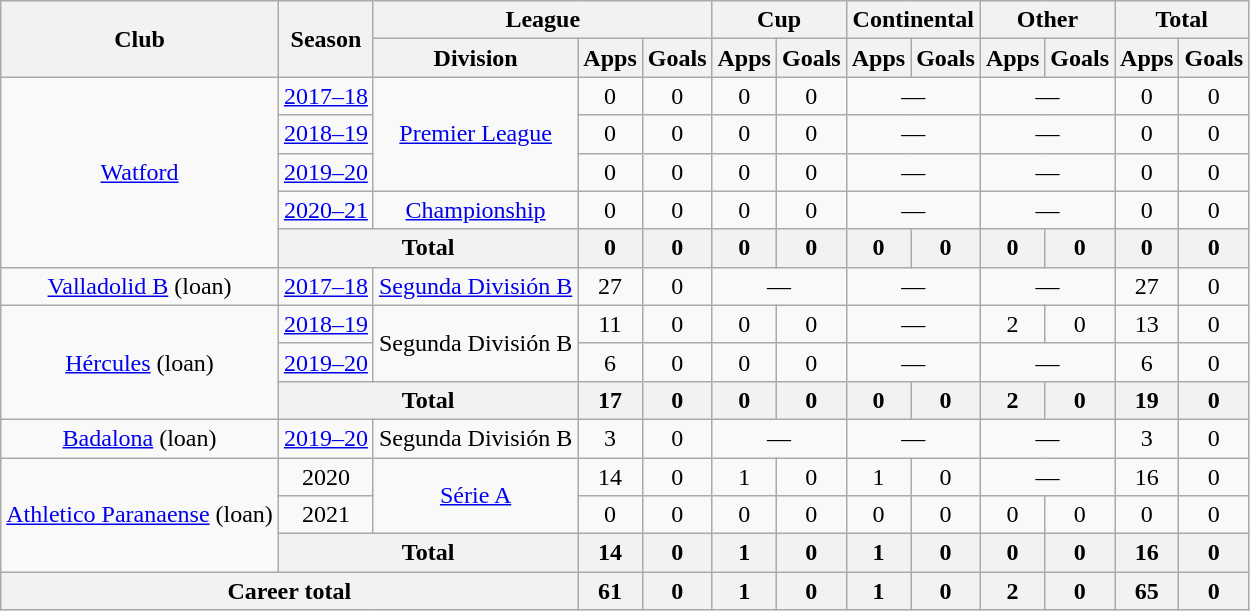<table class="wikitable" style="text-align:center">
<tr>
<th rowspan="2">Club</th>
<th rowspan="2">Season</th>
<th colspan="3">League</th>
<th colspan="2">Cup</th>
<th colspan="2">Continental</th>
<th colspan="2">Other</th>
<th colspan="2">Total</th>
</tr>
<tr>
<th>Division</th>
<th>Apps</th>
<th>Goals</th>
<th>Apps</th>
<th>Goals</th>
<th>Apps</th>
<th>Goals</th>
<th>Apps</th>
<th>Goals</th>
<th>Apps</th>
<th>Goals</th>
</tr>
<tr>
<td rowspan="5"><a href='#'>Watford</a></td>
<td><a href='#'>2017–18</a></td>
<td rowspan="3"><a href='#'>Premier League</a></td>
<td>0</td>
<td>0</td>
<td>0</td>
<td>0</td>
<td colspan="2">—</td>
<td colspan="2">—</td>
<td>0</td>
<td>0</td>
</tr>
<tr>
<td><a href='#'>2018–19</a></td>
<td>0</td>
<td>0</td>
<td>0</td>
<td>0</td>
<td colspan="2">—</td>
<td colspan="2">—</td>
<td>0</td>
<td>0</td>
</tr>
<tr>
<td><a href='#'>2019–20</a></td>
<td>0</td>
<td>0</td>
<td>0</td>
<td>0</td>
<td colspan="2">—</td>
<td colspan="2">—</td>
<td>0</td>
<td>0</td>
</tr>
<tr>
<td><a href='#'>2020–21</a></td>
<td><a href='#'>Championship</a></td>
<td>0</td>
<td>0</td>
<td>0</td>
<td>0</td>
<td colspan="2">—</td>
<td colspan="2">—</td>
<td>0</td>
<td>0</td>
</tr>
<tr>
<th colspan="2">Total</th>
<th>0</th>
<th>0</th>
<th>0</th>
<th>0</th>
<th>0</th>
<th>0</th>
<th>0</th>
<th>0</th>
<th>0</th>
<th>0</th>
</tr>
<tr>
<td><a href='#'>Valladolid B</a> (loan)</td>
<td><a href='#'>2017–18</a></td>
<td><a href='#'>Segunda División B</a></td>
<td>27</td>
<td>0</td>
<td colspan="2">—</td>
<td colspan="2">—</td>
<td colspan="2">—</td>
<td>27</td>
<td>0</td>
</tr>
<tr>
<td rowspan="3"><a href='#'>Hércules</a> (loan)</td>
<td><a href='#'>2018–19</a></td>
<td rowspan="2">Segunda División B</td>
<td>11</td>
<td>0</td>
<td>0</td>
<td>0</td>
<td colspan="2">—</td>
<td>2</td>
<td>0</td>
<td>13</td>
<td>0</td>
</tr>
<tr>
<td><a href='#'>2019–20</a></td>
<td>6</td>
<td>0</td>
<td>0</td>
<td>0</td>
<td colspan="2">—</td>
<td colspan="2">—</td>
<td>6</td>
<td>0</td>
</tr>
<tr>
<th colspan="2">Total</th>
<th>17</th>
<th>0</th>
<th>0</th>
<th>0</th>
<th>0</th>
<th>0</th>
<th>2</th>
<th>0</th>
<th>19</th>
<th>0</th>
</tr>
<tr>
<td><a href='#'>Badalona</a> (loan)</td>
<td><a href='#'>2019–20</a></td>
<td>Segunda División B</td>
<td>3</td>
<td>0</td>
<td colspan="2">—</td>
<td colspan="2">—</td>
<td colspan="2">—</td>
<td>3</td>
<td>0</td>
</tr>
<tr>
<td rowspan="3"><a href='#'>Athletico Paranaense</a> (loan)</td>
<td>2020</td>
<td rowspan="2"><a href='#'>Série A</a></td>
<td>14</td>
<td>0</td>
<td>1</td>
<td>0</td>
<td>1</td>
<td>0</td>
<td colspan="2">—</td>
<td>16</td>
<td>0</td>
</tr>
<tr>
<td>2021</td>
<td>0</td>
<td>0</td>
<td>0</td>
<td>0</td>
<td>0</td>
<td>0</td>
<td>0</td>
<td>0</td>
<td>0</td>
<td>0</td>
</tr>
<tr>
<th colspan="2">Total</th>
<th>14</th>
<th>0</th>
<th>1</th>
<th>0</th>
<th>1</th>
<th>0</th>
<th>0</th>
<th>0</th>
<th>16</th>
<th>0</th>
</tr>
<tr>
<th colspan="3">Career total</th>
<th>61</th>
<th>0</th>
<th>1</th>
<th>0</th>
<th>1</th>
<th>0</th>
<th>2</th>
<th>0</th>
<th>65</th>
<th>0</th>
</tr>
</table>
